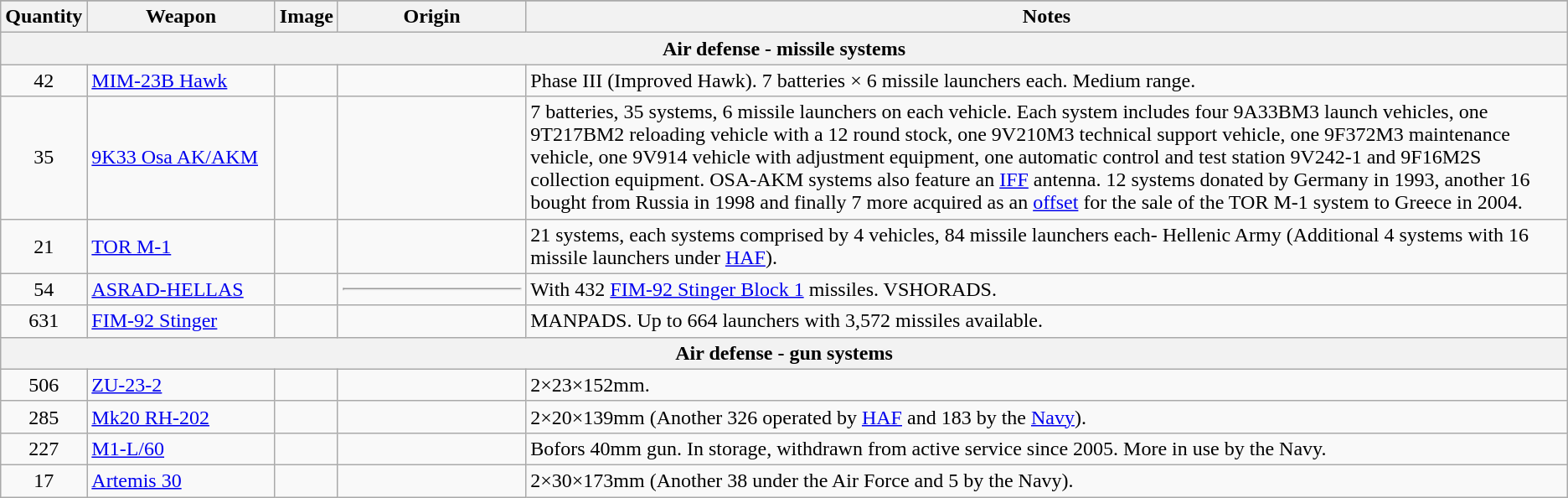<table class="wikitable">
<tr>
</tr>
<tr style=align="center">
<th>Quantity</th>
<th>Weapon</th>
<th>Image</th>
<th>Origin</th>
<th>Notes</th>
</tr>
<tr>
<th colspan="5">Air defense - missile systems</th>
</tr>
<tr>
<td align="center">42</td>
<td style="text-align:left; width:12%"><a href='#'>MIM-23B Hawk</a></td>
<td></td>
<td style="text-align:left; width:12%"></td>
<td>Phase III (Improved Hawk). 7 batteries × 6 missile launchers each. Medium range.</td>
</tr>
<tr>
<td align="center">35</td>
<td><a href='#'>9K33 Osa AK/AKM</a></td>
<td></td>
<td></td>
<td>7 batteries, 35 systems, 6 missile launchers on each vehicle. Each system includes four 9A33BM3 launch vehicles, one 9T217BM2 reloading vehicle with a 12 round stock, one 9V210M3 technical support vehicle, one 9F372M3 maintenance vehicle, one 9V914 vehicle with adjustment equipment, one automatic control and test station 9V242-1 and 9F16M2S collection equipment. OSA-AKM systems also feature an <a href='#'>IFF</a> antenna. 12 systems donated by Germany in 1993, another 16 bought from Russia in 1998 and finally 7 more acquired as an <a href='#'>offset</a> for the sale of the TOR M-1 system to Greece in 2004.</td>
</tr>
<tr>
<td align="center">21</td>
<td><a href='#'>TOR M-1</a></td>
<td></td>
<td></td>
<td>21 systems, each systems comprised by 4 vehicles, 84 missile launchers each- Hellenic Army (Additional 4 systems with 16 missile launchers under <a href='#'>HAF</a>).</td>
</tr>
<tr>
<td align="center">54</td>
<td><a href='#'>ASRAD-HELLAS</a></td>
<td></td>
<td><hr></td>
<td>With 432 <a href='#'>FIM-92 Stinger Block 1</a> missiles. VSHORADS.</td>
</tr>
<tr>
<td align="center">631</td>
<td><a href='#'>FIM-92 Stinger</a></td>
<td></td>
<td></td>
<td>MANPADS. Up to 664 launchers with 3,572 missiles available.</td>
</tr>
<tr>
<th colspan="5">Air defense - gun systems</th>
</tr>
<tr>
<td align="center">506</td>
<td><a href='#'>ZU-23-2</a></td>
<td></td>
<td></td>
<td>2×23×152mm.</td>
</tr>
<tr>
<td align="center">285</td>
<td><a href='#'>Mk20 RH-202</a></td>
<td></td>
<td></td>
<td>2×20×139mm (Another 326 operated by <a href='#'>HAF</a> and 183 by the <a href='#'>Navy</a>).</td>
</tr>
<tr>
<td align="center">227</td>
<td><a href='#'>M1-L/60</a></td>
<td></td>
<td></td>
<td>Bofors 40mm gun. In storage, withdrawn from active service since 2005. More in use by the Navy.</td>
</tr>
<tr>
<td align="center">17</td>
<td><a href='#'>Artemis 30</a></td>
<td></td>
<td></td>
<td>2×30×173mm (Another 38 under the Air Force and 5 by the Navy).</td>
</tr>
</table>
